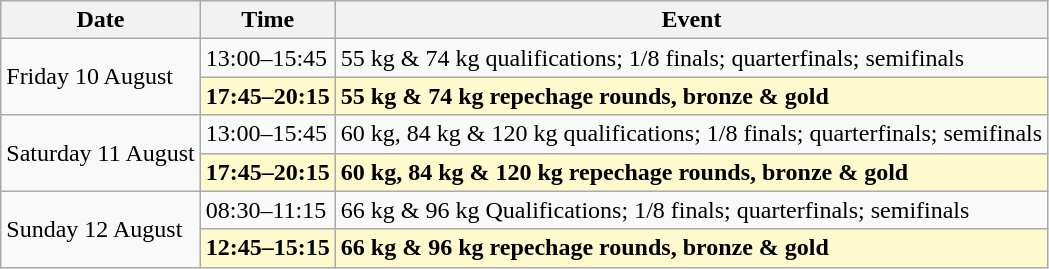<table class=wikitable>
<tr>
<th>Date</th>
<th>Time</th>
<th>Event</th>
</tr>
<tr>
<td rowspan="2">Friday 10 August</td>
<td>13:00–15:45</td>
<td>55 kg & 74 kg qualifications; 1/8 finals; quarterfinals; semifinals</td>
</tr>
<tr>
<td style=background:lemonchiffon><strong>17:45–20:15</strong></td>
<td style=background:lemonchiffon><strong>55 kg & 74 kg repechage rounds, bronze & gold</strong></td>
</tr>
<tr>
<td rowspan="2">Saturday 11 August</td>
<td>13:00–15:45</td>
<td>60 kg, 84 kg & 120 kg qualifications; 1/8 finals; quarterfinals; semifinals</td>
</tr>
<tr>
<td style=background:lemonchiffon><strong>17:45–20:15</strong></td>
<td style=background:lemonchiffon><strong>60 kg, 84 kg & 120 kg repechage rounds, bronze & gold</strong></td>
</tr>
<tr>
<td rowspan="2">Sunday 12 August</td>
<td>08:30–11:15</td>
<td>66 kg & 96 kg Qualifications; 1/8 finals; quarterfinals; semifinals</td>
</tr>
<tr>
<td style=background:lemonchiffon><strong>12:45–15:15</strong></td>
<td style=background:lemonchiffon><strong>66 kg & 96 kg repechage rounds, bronze & gold</strong></td>
</tr>
</table>
